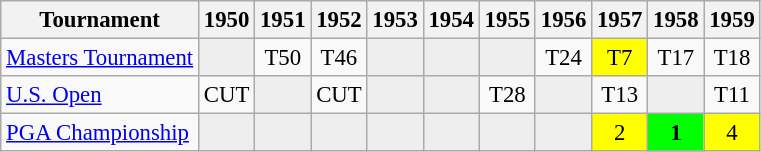<table class="wikitable" style="font-size:95%;text-align:center;">
<tr>
<th>Tournament</th>
<th>1950</th>
<th>1951</th>
<th>1952</th>
<th>1953</th>
<th>1954</th>
<th>1955</th>
<th>1956</th>
<th>1957</th>
<th>1958</th>
<th>1959</th>
</tr>
<tr>
<td align=left><a href='#'>Masters Tournament</a></td>
<td style="background:#eeeeee;"></td>
<td>T50</td>
<td>T46</td>
<td style="background:#eeeeee;"></td>
<td style="background:#eeeeee;"></td>
<td style="background:#eeeeee;"></td>
<td>T24</td>
<td style="background:yellow;">T7</td>
<td>T17</td>
<td>T18</td>
</tr>
<tr>
<td align=left><a href='#'>U.S. Open</a></td>
<td>CUT</td>
<td style="background:#eeeeee;"></td>
<td>CUT</td>
<td style="background:#eeeeee;"></td>
<td style="background:#eeeeee;"></td>
<td>T28</td>
<td style="background:#eeeeee;"></td>
<td>T13</td>
<td style="background:#eeeeee;"></td>
<td>T11</td>
</tr>
<tr>
<td align=left><a href='#'>PGA Championship</a></td>
<td style="background:#eeeeee;"></td>
<td style="background:#eeeeee;"></td>
<td style="background:#eeeeee;"></td>
<td style="background:#eeeeee;"></td>
<td style="background:#eeeeee;"></td>
<td style="background:#eeeeee;"></td>
<td style="background:#eeeeee;"></td>
<td style="background:yellow;">2</td>
<td style="background:lime;"><strong>1</strong></td>
<td style="background:yellow;">4</td>
</tr>
</table>
